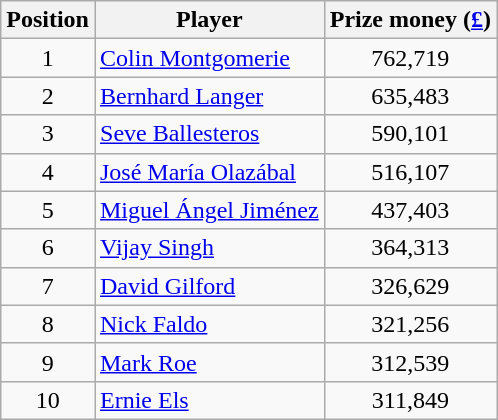<table class="wikitable">
<tr>
<th>Position</th>
<th>Player</th>
<th>Prize money (<a href='#'>£</a>)</th>
</tr>
<tr>
<td align=center>1</td>
<td> <a href='#'>Colin Montgomerie</a></td>
<td align=center>762,719</td>
</tr>
<tr>
<td align=center>2</td>
<td> <a href='#'>Bernhard Langer</a></td>
<td align=center>635,483</td>
</tr>
<tr>
<td align=center>3</td>
<td> <a href='#'>Seve Ballesteros</a></td>
<td align=center>590,101</td>
</tr>
<tr>
<td align=center>4</td>
<td> <a href='#'>José María Olazábal</a></td>
<td align=center>516,107</td>
</tr>
<tr>
<td align=center>5</td>
<td> <a href='#'>Miguel Ángel Jiménez</a></td>
<td align=center>437,403</td>
</tr>
<tr>
<td align=center>6</td>
<td> <a href='#'>Vijay Singh</a></td>
<td align=center>364,313</td>
</tr>
<tr>
<td align=center>7</td>
<td> <a href='#'>David Gilford</a></td>
<td align=center>326,629</td>
</tr>
<tr>
<td align=center>8</td>
<td> <a href='#'>Nick Faldo</a></td>
<td align=center>321,256</td>
</tr>
<tr>
<td align=center>9</td>
<td> <a href='#'>Mark Roe</a></td>
<td align=center>312,539</td>
</tr>
<tr>
<td align=center>10</td>
<td> <a href='#'>Ernie Els</a></td>
<td align=center>311,849</td>
</tr>
</table>
